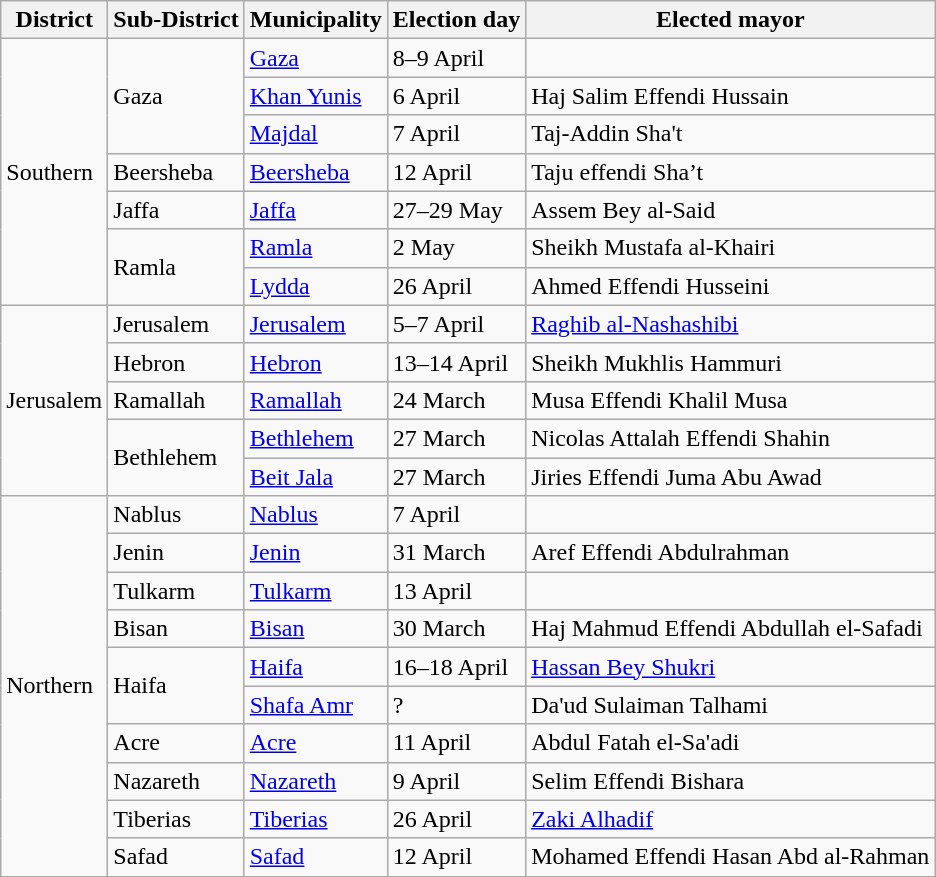<table class="wikitable">
<tr>
<th>District</th>
<th>Sub-District</th>
<th>Municipality</th>
<th>Election day</th>
<th>Elected mayor</th>
</tr>
<tr>
<td rowspan="7">Southern</td>
<td rowspan="3">Gaza</td>
<td><a href='#'>Gaza</a></td>
<td>8–9 April</td>
</tr>
<tr>
<td><a href='#'>Khan Yunis</a></td>
<td>6 April</td>
<td>Haj Salim Effendi Hussain</td>
</tr>
<tr>
<td><a href='#'>Majdal</a></td>
<td>7 April</td>
<td>Taj-Addin Sha't</td>
</tr>
<tr>
<td>Beersheba</td>
<td><a href='#'>Beersheba</a></td>
<td>12 April</td>
<td>Taju effendi Sha’t</td>
</tr>
<tr>
<td>Jaffa</td>
<td><a href='#'>Jaffa</a></td>
<td>27–29 May</td>
<td>Assem Bey al-Said</td>
</tr>
<tr>
<td rowspan="2">Ramla</td>
<td><a href='#'>Ramla</a></td>
<td>2 May</td>
<td>Sheikh Mustafa al-Khairi</td>
</tr>
<tr>
<td><a href='#'>Lydda</a></td>
<td>26 April</td>
<td>Ahmed Effendi Husseini</td>
</tr>
<tr>
<td rowspan="5">Jerusalem</td>
<td>Jerusalem</td>
<td><a href='#'>Jerusalem</a></td>
<td>5–7 April</td>
<td><a href='#'>Raghib al-Nashashibi</a></td>
</tr>
<tr>
<td>Hebron</td>
<td><a href='#'>Hebron</a></td>
<td>13–14 April</td>
<td>Sheikh Mukhlis Hammuri</td>
</tr>
<tr>
<td>Ramallah</td>
<td><a href='#'>Ramallah</a></td>
<td>24 March</td>
<td>Musa Effendi Khalil Musa</td>
</tr>
<tr>
<td rowspan="2">Bethlehem</td>
<td><a href='#'>Bethlehem</a></td>
<td>27 March</td>
<td>Nicolas Attalah Effendi Shahin</td>
</tr>
<tr>
<td><a href='#'>Beit Jala</a></td>
<td>27 March</td>
<td>Jiries Effendi Juma Abu Awad</td>
</tr>
<tr>
<td rowspan="10">Northern</td>
<td>Nablus</td>
<td><a href='#'>Nablus</a></td>
<td>7 April</td>
<td></td>
</tr>
<tr>
<td>Jenin</td>
<td><a href='#'>Jenin</a></td>
<td>31 March</td>
<td>Aref Effendi Abdulrahman</td>
</tr>
<tr>
<td>Tulkarm</td>
<td><a href='#'>Tulkarm</a></td>
<td>13 April</td>
<td></td>
</tr>
<tr>
<td>Bisan</td>
<td><a href='#'>Bisan</a></td>
<td>30 March</td>
<td>Haj Mahmud Effendi Abdullah el-Safadi</td>
</tr>
<tr>
<td rowspan="2">Haifa</td>
<td><a href='#'>Haifa</a></td>
<td>16–18 April</td>
<td><a href='#'>Hassan Bey Shukri</a></td>
</tr>
<tr>
<td><a href='#'>Shafa Amr</a></td>
<td>?</td>
<td>Da'ud Sulaiman Talhami</td>
</tr>
<tr>
<td>Acre</td>
<td><a href='#'>Acre</a></td>
<td>11 April</td>
<td>Abdul Fatah el-Sa'adi</td>
</tr>
<tr>
<td>Nazareth</td>
<td><a href='#'>Nazareth</a></td>
<td>9 April</td>
<td>Selim Effendi Bishara</td>
</tr>
<tr>
<td>Tiberias</td>
<td><a href='#'>Tiberias</a></td>
<td>26 April</td>
<td><a href='#'>Zaki Alhadif</a></td>
</tr>
<tr>
<td>Safad</td>
<td><a href='#'>Safad</a></td>
<td>12 April</td>
<td>Mohamed Effendi Hasan Abd al-Rahman</td>
</tr>
</table>
